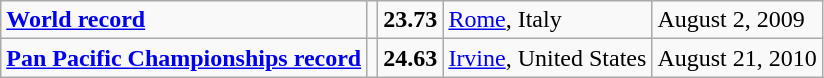<table class="wikitable">
<tr>
<td><strong><a href='#'>World record</a></strong></td>
<td></td>
<td><strong>23.73</strong></td>
<td><a href='#'>Rome</a>, Italy</td>
<td>August 2, 2009</td>
</tr>
<tr>
<td><strong><a href='#'>Pan Pacific Championships record</a></strong></td>
<td></td>
<td><strong>24.63</strong></td>
<td><a href='#'>Irvine</a>, United States</td>
<td>August 21, 2010</td>
</tr>
</table>
